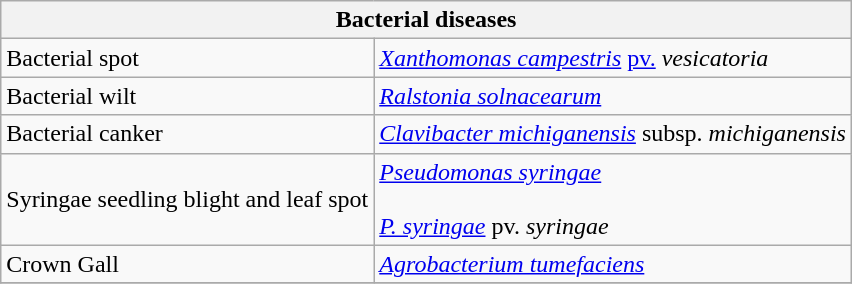<table class="wikitable" style="clear">
<tr>
<th colspan=2><strong>Bacterial diseases</strong><br></th>
</tr>
<tr>
<td>Bacterial spot</td>
<td><em><a href='#'>Xanthomonas campestris</a></em> <a href='#'>pv.</a> <em>vesicatoria</em></td>
</tr>
<tr>
<td>Bacterial wilt</td>
<td><em><a href='#'>Ralstonia solnacearum</a></em></td>
</tr>
<tr>
<td>Bacterial canker</td>
<td><em><a href='#'>Clavibacter michiganensis</a></em> subsp. <em>michiganensis</em></td>
</tr>
<tr>
<td>Syringae seedling blight and leaf spot</td>
<td><em><a href='#'>Pseudomonas syringae</a></em><br><br><em><a href='#'>P. syringae</a></em> pv. <em>syringae</em></td>
</tr>
<tr>
<td>Crown Gall</td>
<td><em><a href='#'>Agrobacterium tumefaciens</a></em><br></td>
</tr>
<tr>
</tr>
</table>
